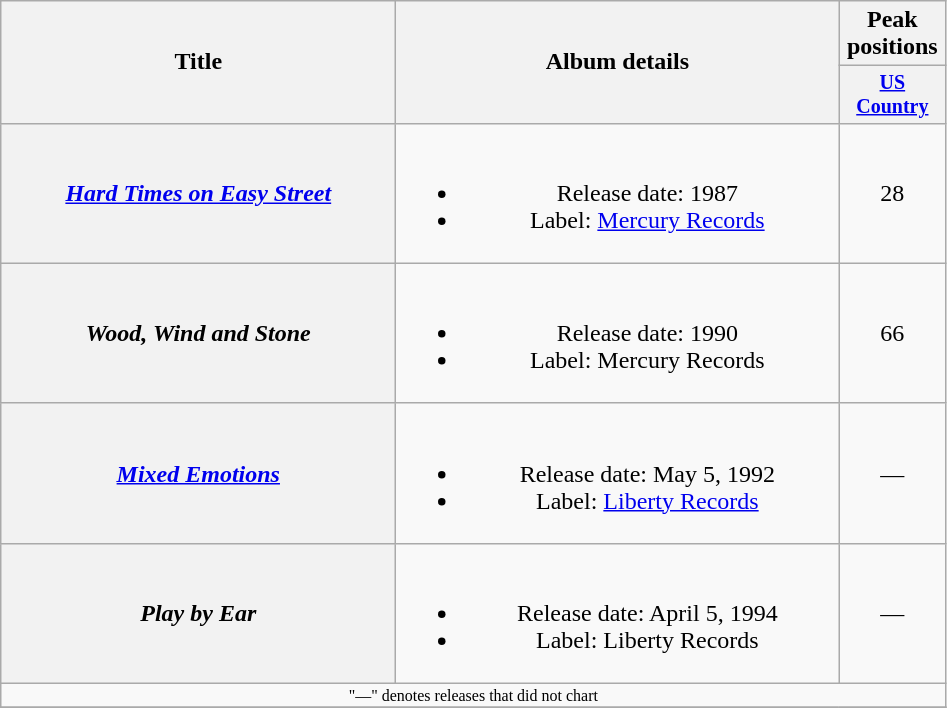<table class="wikitable plainrowheaders" style="text-align:center;">
<tr>
<th rowspan="2" style="width:16em;">Title</th>
<th rowspan="2" style="width:18em;">Album details</th>
<th>Peak positions</th>
</tr>
<tr style="font-size:smaller;">
<th width="65"><a href='#'>US Country</a><br></th>
</tr>
<tr>
<th scope="row"><em><a href='#'>Hard Times on Easy Street</a></em></th>
<td><br><ul><li>Release date: 1987</li><li>Label: <a href='#'>Mercury Records</a></li></ul></td>
<td>28</td>
</tr>
<tr>
<th scope="row"><em>Wood, Wind and Stone</em></th>
<td><br><ul><li>Release date: 1990</li><li>Label: Mercury Records</li></ul></td>
<td>66</td>
</tr>
<tr>
<th scope="row"><em><a href='#'>Mixed Emotions</a></em></th>
<td><br><ul><li>Release date: May 5, 1992</li><li>Label: <a href='#'>Liberty Records</a></li></ul></td>
<td>—</td>
</tr>
<tr>
<th scope="row"><em>Play by Ear</em></th>
<td><br><ul><li>Release date: April 5, 1994</li><li>Label: Liberty Records</li></ul></td>
<td>—</td>
</tr>
<tr>
<td colspan="3" style="font-size:8pt">"—" denotes releases that did not chart</td>
</tr>
<tr>
</tr>
</table>
